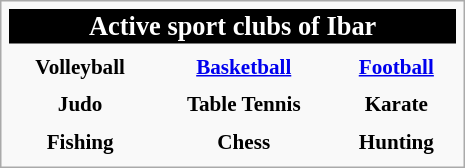<table class="infobox" style="font-size: 88%; width: 22em; text-align: center">
<tr>
<th colspan="3" style="font-size:125%; background:black; color:white;">Active sport clubs of Ibar</th>
</tr>
<tr>
<th></th>
<th></th>
<th></th>
</tr>
<tr>
<th>Volleyball</th>
<th><a href='#'>Basketball</a></th>
<th><a href='#'>Football</a></th>
</tr>
<tr>
<th></th>
<th></th>
<th></th>
</tr>
<tr>
<th Džudo klub Ibar>Judo</th>
<th STK Ibar>Table Tennis</th>
<th KK Ibar>Karate</th>
</tr>
<tr>
<th></th>
<th></th>
<th></th>
</tr>
<tr>
<th SRD Ibar>Fishing</th>
<th SK Ibar>Chess</th>
<th LD Ibar>Hunting</th>
</tr>
<tr>
</tr>
</table>
